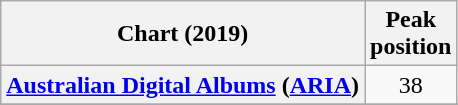<table class="wikitable sortable plainrowheaders" style="text-align:center">
<tr>
<th scope="col">Chart (2019)</th>
<th scope="col">Peak<br>position</th>
</tr>
<tr>
<th scope="row"><a href='#'>Australian Digital Albums</a> (<a href='#'>ARIA</a>)</th>
<td>38</td>
</tr>
<tr>
</tr>
<tr>
</tr>
<tr>
</tr>
<tr>
</tr>
<tr>
</tr>
<tr>
</tr>
<tr>
</tr>
</table>
